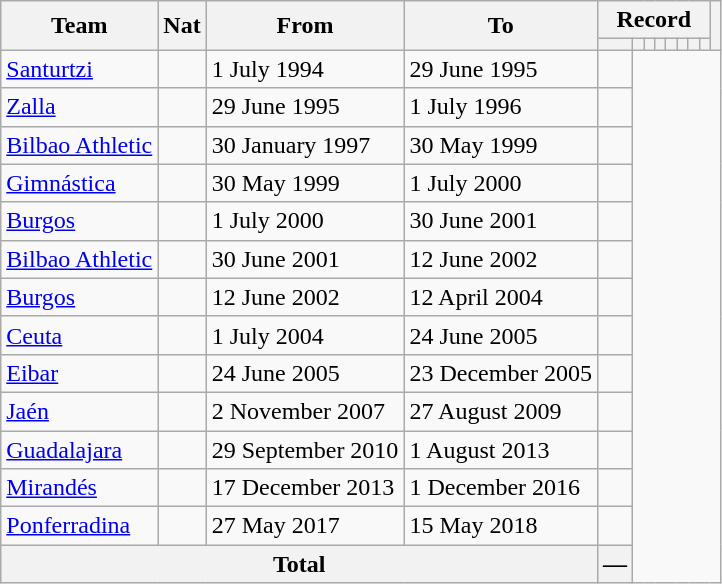<table class="wikitable" style="text-align: center">
<tr>
<th rowspan="2">Team</th>
<th rowspan="2">Nat</th>
<th rowspan="2">From</th>
<th rowspan="2">To</th>
<th colspan="8">Record</th>
<th rowspan=2></th>
</tr>
<tr>
<th></th>
<th></th>
<th></th>
<th></th>
<th></th>
<th></th>
<th></th>
<th></th>
</tr>
<tr>
<td align=left><a href='#'>Santurtzi</a></td>
<td></td>
<td align=left>1 July 1994</td>
<td align=left>29 June 1995<br></td>
<td></td>
</tr>
<tr>
<td align=left><a href='#'>Zalla</a></td>
<td></td>
<td align=left>29 June 1995</td>
<td align=left>1 July 1996<br></td>
<td></td>
</tr>
<tr>
<td align=left><a href='#'>Bilbao Athletic</a></td>
<td></td>
<td align=left>30 January 1997</td>
<td align=left>30 May 1999<br></td>
<td></td>
</tr>
<tr>
<td align=left><a href='#'>Gimnástica</a></td>
<td></td>
<td align=left>30 May 1999</td>
<td align=left>1 July 2000<br></td>
<td></td>
</tr>
<tr>
<td align=left><a href='#'>Burgos</a></td>
<td></td>
<td align=left>1 July 2000</td>
<td align=left>30 June 2001<br></td>
<td></td>
</tr>
<tr>
<td align=left><a href='#'>Bilbao Athletic</a></td>
<td></td>
<td align=left>30 June 2001</td>
<td align=left>12 June 2002<br></td>
<td></td>
</tr>
<tr>
<td align=left><a href='#'>Burgos</a></td>
<td></td>
<td align=left>12 June 2002</td>
<td align=left>12 April 2004<br></td>
<td></td>
</tr>
<tr>
<td align=left><a href='#'>Ceuta</a></td>
<td></td>
<td align=left>1 July 2004</td>
<td align=left>24 June 2005<br></td>
<td></td>
</tr>
<tr>
<td align=left><a href='#'>Eibar</a></td>
<td></td>
<td align=left>24 June 2005</td>
<td align=left>23 December 2005<br></td>
<td></td>
</tr>
<tr>
<td align=left><a href='#'>Jaén</a></td>
<td></td>
<td align=left>2 November 2007</td>
<td align=left>27 August 2009<br></td>
<td></td>
</tr>
<tr>
<td align=left><a href='#'>Guadalajara</a></td>
<td></td>
<td align=left>29 September 2010</td>
<td align=left>1 August 2013<br></td>
<td></td>
</tr>
<tr>
<td align=left><a href='#'>Mirandés</a></td>
<td></td>
<td align=left>17 December 2013</td>
<td align=left>1 December 2016<br></td>
<td></td>
</tr>
<tr>
<td align=left><a href='#'>Ponferradina</a></td>
<td></td>
<td align=left>27 May 2017</td>
<td align=left>15 May 2018<br></td>
<td></td>
</tr>
<tr>
<th colspan="4">Total<br></th>
<th>—</th>
</tr>
</table>
